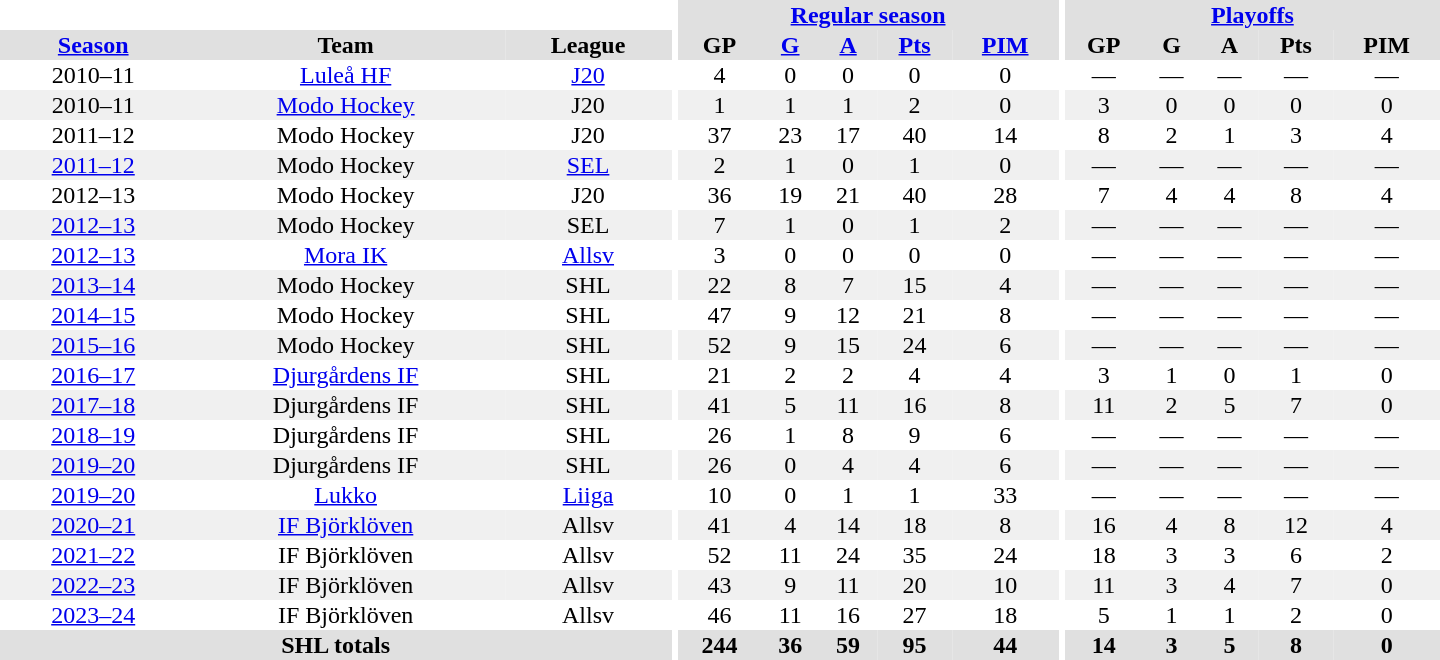<table border="0" cellpadding="1" cellspacing="0" style="text-align:center; width:60em">
<tr bgcolor="#e0e0e0">
<th colspan="3" bgcolor="#ffffff"></th>
<th rowspan="99" bgcolor="#ffffff"></th>
<th colspan="5"><a href='#'>Regular season</a></th>
<th rowspan="99" bgcolor="#ffffff"></th>
<th colspan="5"><a href='#'>Playoffs</a></th>
</tr>
<tr bgcolor="#e0e0e0">
<th><a href='#'>Season</a></th>
<th>Team</th>
<th>League</th>
<th>GP</th>
<th><a href='#'>G</a></th>
<th><a href='#'>A</a></th>
<th><a href='#'>Pts</a></th>
<th><a href='#'>PIM</a></th>
<th>GP</th>
<th>G</th>
<th>A</th>
<th>Pts</th>
<th>PIM</th>
</tr>
<tr>
<td>2010–11</td>
<td><a href='#'>Luleå HF</a></td>
<td><a href='#'>J20</a></td>
<td>4</td>
<td>0</td>
<td>0</td>
<td>0</td>
<td>0</td>
<td>—</td>
<td>—</td>
<td>—</td>
<td>—</td>
<td>—</td>
</tr>
<tr bgcolor="#f0f0f0">
<td>2010–11</td>
<td><a href='#'>Modo Hockey</a></td>
<td>J20</td>
<td>1</td>
<td>1</td>
<td>1</td>
<td>2</td>
<td>0</td>
<td>3</td>
<td>0</td>
<td>0</td>
<td>0</td>
<td>0</td>
</tr>
<tr>
<td>2011–12</td>
<td>Modo Hockey</td>
<td>J20</td>
<td>37</td>
<td>23</td>
<td>17</td>
<td>40</td>
<td>14</td>
<td>8</td>
<td>2</td>
<td>1</td>
<td>3</td>
<td>4</td>
</tr>
<tr bgcolor="#f0f0f0">
<td><a href='#'>2011–12</a></td>
<td>Modo Hockey</td>
<td><a href='#'>SEL</a></td>
<td>2</td>
<td>1</td>
<td>0</td>
<td>1</td>
<td>0</td>
<td>—</td>
<td>—</td>
<td>—</td>
<td>—</td>
<td>—</td>
</tr>
<tr>
<td>2012–13</td>
<td>Modo Hockey</td>
<td>J20</td>
<td>36</td>
<td>19</td>
<td>21</td>
<td>40</td>
<td>28</td>
<td>7</td>
<td>4</td>
<td>4</td>
<td>8</td>
<td>4</td>
</tr>
<tr bgcolor="#f0f0f0">
<td><a href='#'>2012–13</a></td>
<td>Modo Hockey</td>
<td>SEL</td>
<td>7</td>
<td>1</td>
<td>0</td>
<td>1</td>
<td>2</td>
<td>—</td>
<td>—</td>
<td>—</td>
<td>—</td>
<td>—</td>
</tr>
<tr>
<td><a href='#'>2012–13</a></td>
<td><a href='#'>Mora IK</a></td>
<td><a href='#'>Allsv</a></td>
<td>3</td>
<td>0</td>
<td>0</td>
<td>0</td>
<td>0</td>
<td>—</td>
<td>—</td>
<td>—</td>
<td>—</td>
<td>—</td>
</tr>
<tr bgcolor="#f0f0f0">
<td><a href='#'>2013–14</a></td>
<td>Modo Hockey</td>
<td>SHL</td>
<td>22</td>
<td>8</td>
<td>7</td>
<td>15</td>
<td>4</td>
<td>—</td>
<td>—</td>
<td>—</td>
<td>—</td>
<td>—</td>
</tr>
<tr>
<td><a href='#'>2014–15</a></td>
<td>Modo Hockey</td>
<td>SHL</td>
<td>47</td>
<td>9</td>
<td>12</td>
<td>21</td>
<td>8</td>
<td>—</td>
<td>—</td>
<td>—</td>
<td>—</td>
<td>—</td>
</tr>
<tr bgcolor="#f0f0f0">
<td><a href='#'>2015–16</a></td>
<td>Modo Hockey</td>
<td>SHL</td>
<td>52</td>
<td>9</td>
<td>15</td>
<td>24</td>
<td>6</td>
<td>—</td>
<td>—</td>
<td>—</td>
<td>—</td>
<td>—</td>
</tr>
<tr>
<td><a href='#'>2016–17</a></td>
<td><a href='#'>Djurgårdens IF</a></td>
<td>SHL</td>
<td>21</td>
<td>2</td>
<td>2</td>
<td>4</td>
<td>4</td>
<td>3</td>
<td>1</td>
<td>0</td>
<td>1</td>
<td>0</td>
</tr>
<tr bgcolor="#f0f0f0">
<td><a href='#'>2017–18</a></td>
<td>Djurgårdens IF</td>
<td>SHL</td>
<td>41</td>
<td>5</td>
<td>11</td>
<td>16</td>
<td>8</td>
<td>11</td>
<td>2</td>
<td>5</td>
<td>7</td>
<td>0</td>
</tr>
<tr>
<td><a href='#'>2018–19</a></td>
<td>Djurgårdens IF</td>
<td>SHL</td>
<td>26</td>
<td>1</td>
<td>8</td>
<td>9</td>
<td>6</td>
<td>—</td>
<td>—</td>
<td>—</td>
<td>—</td>
<td>—</td>
</tr>
<tr bgcolor="#f0f0f0">
<td><a href='#'>2019–20</a></td>
<td>Djurgårdens IF</td>
<td>SHL</td>
<td>26</td>
<td>0</td>
<td>4</td>
<td>4</td>
<td>6</td>
<td>—</td>
<td>—</td>
<td>—</td>
<td>—</td>
<td>—</td>
</tr>
<tr>
<td><a href='#'>2019–20</a></td>
<td><a href='#'>Lukko</a></td>
<td><a href='#'>Liiga</a></td>
<td>10</td>
<td>0</td>
<td>1</td>
<td>1</td>
<td>33</td>
<td>—</td>
<td>—</td>
<td>—</td>
<td>—</td>
<td>—</td>
</tr>
<tr bgcolor="#f0f0f0">
<td><a href='#'>2020–21</a></td>
<td><a href='#'>IF Björklöven</a></td>
<td>Allsv</td>
<td>41</td>
<td>4</td>
<td>14</td>
<td>18</td>
<td>8</td>
<td>16</td>
<td>4</td>
<td>8</td>
<td>12</td>
<td>4</td>
</tr>
<tr>
<td><a href='#'>2021–22</a></td>
<td>IF Björklöven</td>
<td>Allsv</td>
<td>52</td>
<td>11</td>
<td>24</td>
<td>35</td>
<td>24</td>
<td>18</td>
<td>3</td>
<td>3</td>
<td>6</td>
<td>2</td>
</tr>
<tr bgcolor="#f0f0f0">
<td><a href='#'>2022–23</a></td>
<td>IF Björklöven</td>
<td>Allsv</td>
<td>43</td>
<td>9</td>
<td>11</td>
<td>20</td>
<td>10</td>
<td>11</td>
<td>3</td>
<td>4</td>
<td>7</td>
<td>0</td>
</tr>
<tr>
<td><a href='#'>2023–24</a></td>
<td>IF Björklöven</td>
<td>Allsv</td>
<td>46</td>
<td>11</td>
<td>16</td>
<td>27</td>
<td>18</td>
<td>5</td>
<td>1</td>
<td>1</td>
<td>2</td>
<td>0</td>
</tr>
<tr bgcolor="#e0e0e0">
<th colspan="3">SHL totals</th>
<th>244</th>
<th>36</th>
<th>59</th>
<th>95</th>
<th>44</th>
<th>14</th>
<th>3</th>
<th>5</th>
<th>8</th>
<th>0</th>
</tr>
</table>
